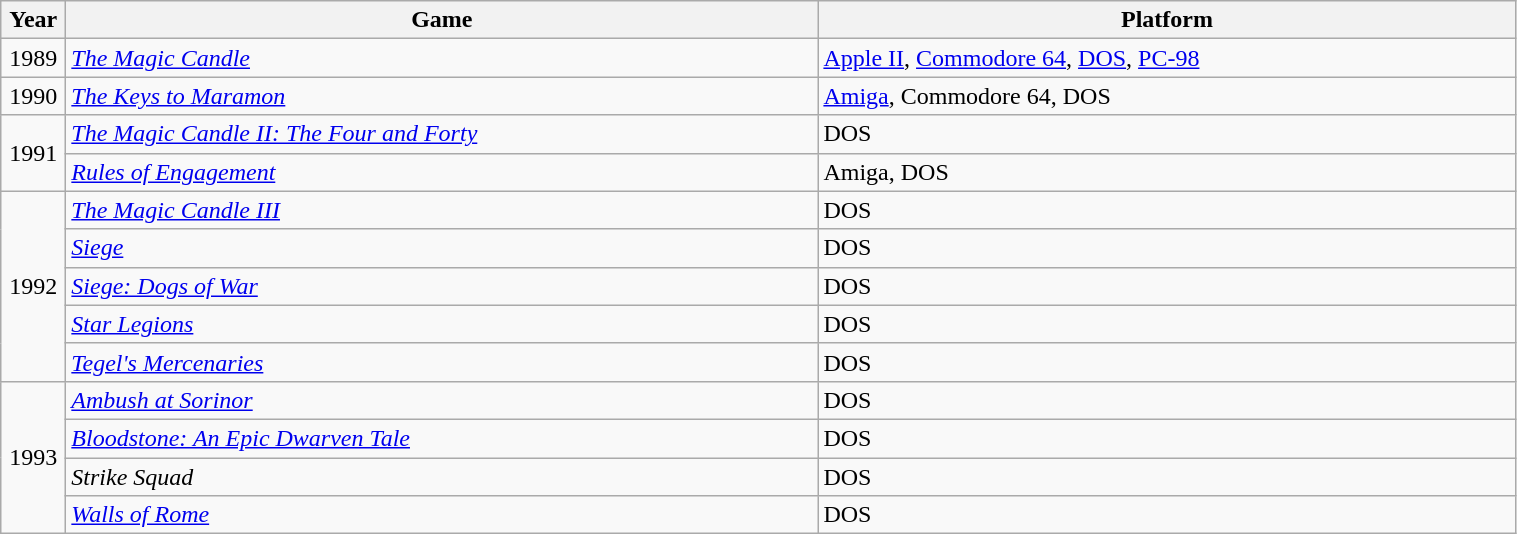<table class="wikitable" style="width:80%;">
<tr ">
<th style="width:36px; text-align:center;">Year</th>
<th>Game</th>
<th>Platform</th>
</tr>
<tr>
<td style="width:36px; text-align:center;">1989</td>
<td><em><a href='#'>The Magic Candle</a></em></td>
<td><a href='#'>Apple II</a>, <a href='#'>Commodore 64</a>, <a href='#'>DOS</a>, <a href='#'>PC-98</a></td>
</tr>
<tr>
<td style="width:36px; text-align:center;">1990</td>
<td><em><a href='#'>The Keys to Maramon</a></em></td>
<td><a href='#'>Amiga</a>, Commodore 64, DOS</td>
</tr>
<tr>
<td style="width:36px; text-align:center;" rowspan="2">1991</td>
<td><em><a href='#'>The Magic Candle II: The Four and Forty</a></em></td>
<td>DOS</td>
</tr>
<tr>
<td><em><a href='#'>Rules of Engagement</a></em></td>
<td>Amiga, DOS</td>
</tr>
<tr>
<td style="width:36px; text-align:center;" rowspan="5">1992</td>
<td><em><a href='#'>The Magic Candle III</a></em></td>
<td>DOS</td>
</tr>
<tr>
<td><em><a href='#'>Siege</a></em></td>
<td>DOS</td>
</tr>
<tr>
<td><em><a href='#'>Siege: Dogs of War</a></em></td>
<td>DOS</td>
</tr>
<tr>
<td><em><a href='#'>Star Legions</a></em></td>
<td>DOS</td>
</tr>
<tr>
<td><em><a href='#'>Tegel's Mercenaries</a></em></td>
<td>DOS</td>
</tr>
<tr>
<td style="width:36px; text-align:center;" rowspan="5">1993</td>
<td><em><a href='#'>Ambush at Sorinor</a></em></td>
<td>DOS</td>
</tr>
<tr>
<td><em><a href='#'>Bloodstone: An Epic Dwarven Tale</a></em></td>
<td>DOS</td>
</tr>
<tr>
<td><em>Strike Squad</em></td>
<td>DOS</td>
</tr>
<tr>
<td><em><a href='#'>Walls of Rome</a></em></td>
<td>DOS</td>
</tr>
</table>
